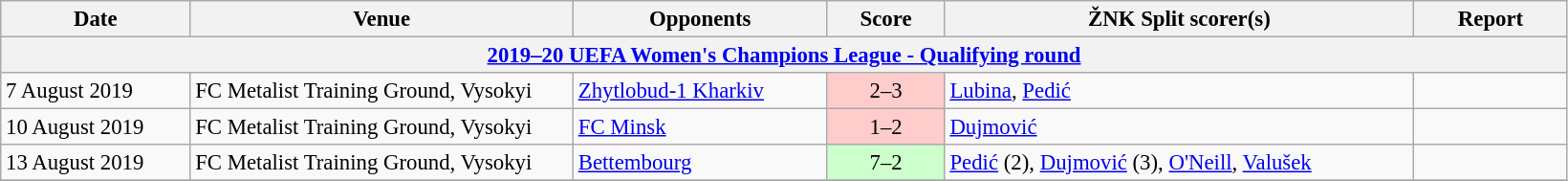<table class="wikitable" style="font-size:95%;">
<tr>
<th width=125>Date</th>
<th width=260>Venue</th>
<th width=170>Opponents</th>
<th width= 75>Score</th>
<th width=320>ŽNK Split scorer(s)</th>
<th width=100>Report</th>
</tr>
<tr>
<th colspan=7><a href='#'>2019–20 UEFA Women's Champions League - Qualifying round</a></th>
</tr>
<tr>
<td>7 August 2019</td>
<td>FC Metalist Training Ground, Vysokyi</td>
<td> <a href='#'>Zhytlobud-1 Kharkiv</a></td>
<td align=center bgcolor=#FFCCCC>2–3</td>
<td><a href='#'>Lubina</a>, <a href='#'>Pedić</a></td>
<td></td>
</tr>
<tr>
<td>10 August 2019</td>
<td>FC Metalist Training Ground, Vysokyi</td>
<td> <a href='#'>FC Minsk</a></td>
<td align=center bgcolor=#FFCCCC>1–2</td>
<td><a href='#'>Dujmović</a></td>
<td></td>
</tr>
<tr>
<td>13 August 2019</td>
<td>FC Metalist Training Ground, Vysokyi</td>
<td> <a href='#'>Bettembourg</a></td>
<td align=center bgcolor=#CCFFCC>7–2</td>
<td><a href='#'>Pedić</a> (2), <a href='#'>Dujmović</a> (3), <a href='#'>O'Neill</a>, <a href='#'>Valušek</a></td>
<td></td>
</tr>
<tr>
</tr>
</table>
